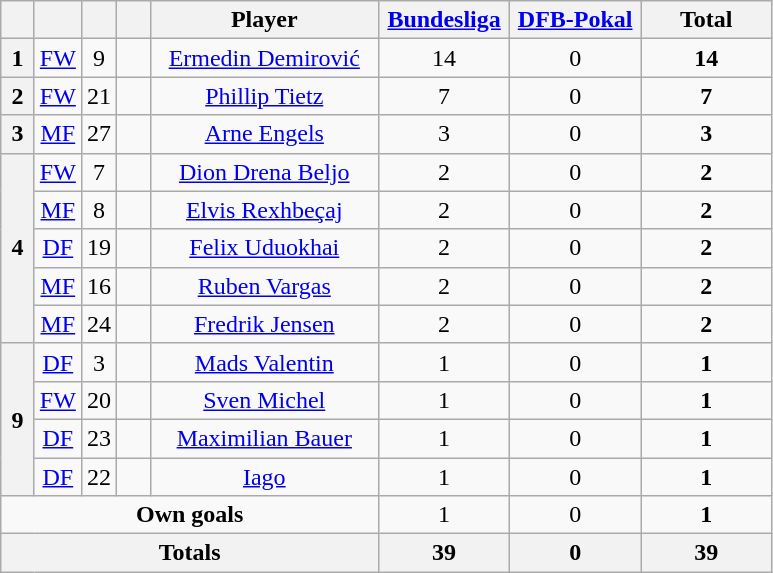<table class="wikitable" style="text-align:center">
<tr>
<th width=15></th>
<th width=15></th>
<th width=15></th>
<th width=15></th>
<th width=145>Player</th>
<th width=80><strong><a href='#'>Bundesliga</a></strong></th>
<th width=80><strong><a href='#'>DFB-Pokal</a></strong></th>
<th width=80>Total</th>
</tr>
<tr>
<th>1</th>
<td align=center><a href='#'>FW</a></td>
<td align=center>9</td>
<td></td>
<td><a href='#'>Ermedin Demirović</a></td>
<td>14</td>
<td>0</td>
<td><strong>14</strong></td>
</tr>
<tr>
<th>2</th>
<td align=center><a href='#'>FW</a></td>
<td align=center>21</td>
<td></td>
<td><a href='#'>Phillip Tietz</a></td>
<td>7</td>
<td>0</td>
<td><strong>7</strong></td>
</tr>
<tr>
<th>3</th>
<td align=center><a href='#'>MF</a></td>
<td align=center>27</td>
<td></td>
<td><a href='#'>Arne Engels</a></td>
<td>3</td>
<td>0</td>
<td><strong>3</strong></td>
</tr>
<tr>
<th rowspan=5>4</th>
<td align=center><a href='#'>FW</a></td>
<td align=center>7</td>
<td></td>
<td><a href='#'>Dion Drena Beljo</a></td>
<td>2</td>
<td>0</td>
<td><strong>2</strong></td>
</tr>
<tr>
<td align=center><a href='#'>MF</a></td>
<td align=center>8</td>
<td></td>
<td><a href='#'>Elvis Rexhbeçaj</a></td>
<td>2</td>
<td>0</td>
<td><strong>2</strong></td>
</tr>
<tr>
<td align=center><a href='#'>DF</a></td>
<td align=center>19</td>
<td></td>
<td><a href='#'>Felix Uduokhai</a></td>
<td>2</td>
<td>0</td>
<td><strong>2</strong></td>
</tr>
<tr>
<td align=center><a href='#'>MF</a></td>
<td align=center>16</td>
<td></td>
<td><a href='#'>Ruben Vargas</a></td>
<td>2</td>
<td>0</td>
<td><strong>2</strong></td>
</tr>
<tr>
<td align=center><a href='#'>MF</a></td>
<td align=center>24</td>
<td></td>
<td><a href='#'>Fredrik Jensen</a></td>
<td>2</td>
<td>0</td>
<td><strong>2</strong></td>
</tr>
<tr>
<th rowspan=4>9</th>
<td align=center><a href='#'>DF</a></td>
<td align=center>3</td>
<td></td>
<td><a href='#'>Mads Valentin</a></td>
<td>1</td>
<td>0</td>
<td><strong>1</strong></td>
</tr>
<tr>
<td align=center><a href='#'>FW</a></td>
<td align=center>20</td>
<td></td>
<td><a href='#'>Sven Michel</a></td>
<td>1</td>
<td>0</td>
<td><strong>1</strong></td>
</tr>
<tr>
<td align=center><a href='#'>DF</a></td>
<td align=center>23</td>
<td></td>
<td><a href='#'>Maximilian Bauer</a></td>
<td>1</td>
<td>0</td>
<td><strong>1</strong></td>
</tr>
<tr>
<td align=center><a href='#'>DF</a></td>
<td align=center>22</td>
<td></td>
<td><a href='#'>Iago</a></td>
<td>1</td>
<td>0</td>
<td><strong>1</strong></td>
</tr>
<tr>
<td colspan=5><strong>Own goals</strong></td>
<td>1</td>
<td>0</td>
<td><strong>1</strong></td>
</tr>
<tr>
<th colspan=5>Totals</th>
<th>39</th>
<th>0</th>
<th>39</th>
</tr>
</table>
